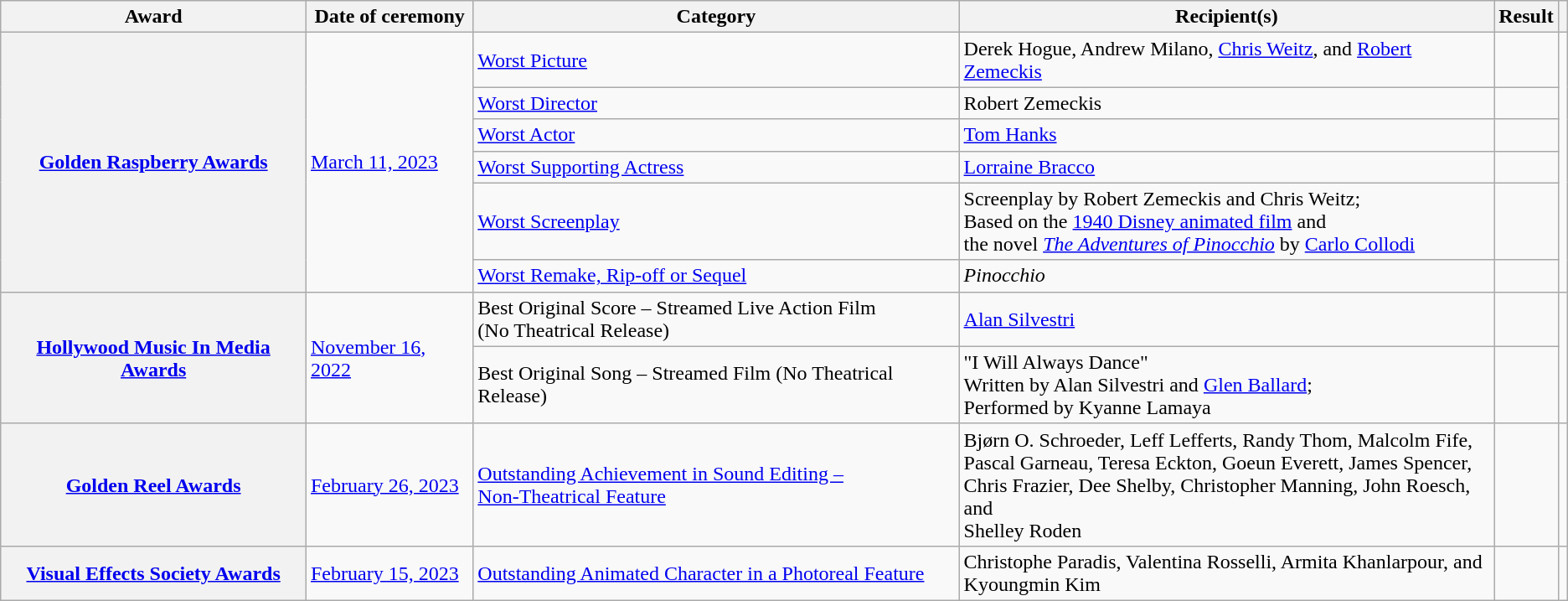<table class="wikitable plainrowheaders sortable">
<tr>
<th>Award</th>
<th>Date of ceremony</th>
<th>Category</th>
<th>Recipient(s)</th>
<th>Result</th>
<th></th>
</tr>
<tr>
<th rowspan="6" scope="row"><a href='#'>Golden Raspberry Awards</a></th>
<td rowspan="6"><a href='#'>March 11, 2023</a></td>
<td><a href='#'>Worst Picture</a></td>
<td>Derek Hogue, Andrew Milano, <a href='#'>Chris Weitz</a>, and <a href='#'>Robert Zemeckis</a></td>
<td></td>
<td rowspan="6" align="center"></td>
</tr>
<tr>
<td><a href='#'>Worst Director</a></td>
<td>Robert Zemeckis</td>
<td></td>
</tr>
<tr>
<td><a href='#'>Worst Actor</a></td>
<td><a href='#'>Tom Hanks</a></td>
<td></td>
</tr>
<tr>
<td><a href='#'>Worst Supporting Actress</a></td>
<td><a href='#'>Lorraine Bracco</a> </td>
<td></td>
</tr>
<tr>
<td><a href='#'>Worst Screenplay</a></td>
<td>Screenplay by Robert Zemeckis and Chris Weitz; <br> Based on the <a href='#'>1940 Disney animated film</a> and <br> the novel <em><a href='#'>The Adventures of Pinocchio</a></em> by <a href='#'>Carlo Collodi</a></td>
<td></td>
</tr>
<tr>
<td><a href='#'>Worst Remake, Rip-off or Sequel</a></td>
<td><em>Pinocchio</em></td>
<td></td>
</tr>
<tr>
<th rowspan="2" scope="row"><a href='#'>Hollywood Music In Media Awards</a></th>
<td rowspan="2"><a href='#'>November 16, 2022</a></td>
<td>Best Original Score – Streamed Live Action Film <br> (No Theatrical Release)</td>
<td><a href='#'>Alan Silvestri</a></td>
<td></td>
<td rowspan="2" align="center"></td>
</tr>
<tr>
<td>Best Original Song – Streamed Film (No Theatrical Release)</td>
<td>"I Will Always Dance" <br> Written by Alan Silvestri and <a href='#'>Glen Ballard</a>; <br> Performed by Kyanne Lamaya</td>
<td></td>
</tr>
<tr>
<th scope="row"><a href='#'>Golden Reel Awards</a></th>
<td><a href='#'>February 26, 2023</a></td>
<td><a href='#'>Outstanding Achievement in Sound Editing – <br> Non-Theatrical Feature</a></td>
<td>Bjørn O. Schroeder, Leff Lefferts, Randy Thom, Malcolm Fife, <br> Pascal Garneau, Teresa Eckton, Goeun Everett, James Spencer, <br> Chris Frazier, Dee Shelby, Christopher Manning, John Roesch, and <br> Shelley Roden</td>
<td></td>
<td align="center"></td>
</tr>
<tr>
<th scope="row"><a href='#'>Visual Effects Society Awards</a></th>
<td><a href='#'>February 15, 2023</a></td>
<td><a href='#'>Outstanding Animated Character in a Photoreal Feature</a></td>
<td>Christophe Paradis, Valentina Rosselli, Armita Khanlarpour, and <br> Kyoungmin Kim </td>
<td></td>
<td align="center"></td>
</tr>
</table>
